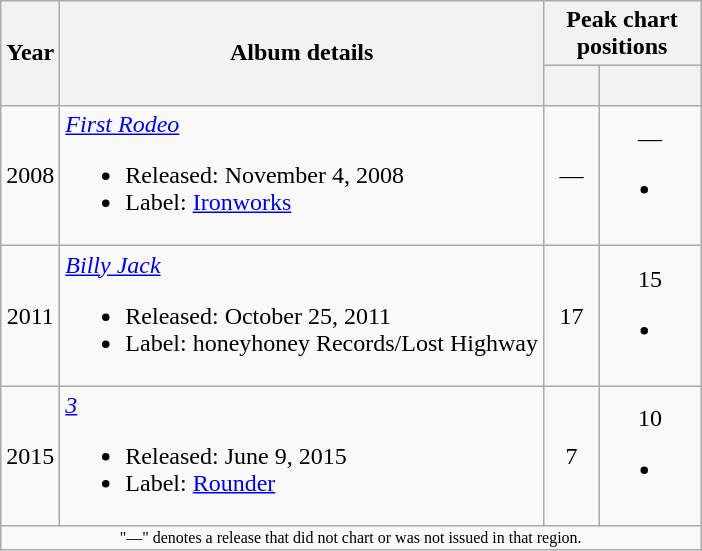<table class=wikitable style=text-align:center;>
<tr>
<th rowspan=2>Year</th>
<th rowspan=2>Album details</th>
<th colspan=2>Peak chart positions</th>
</tr>
<tr style="vertical-align:top;line-height:1.2">
<th width=30px><small></small><br></th>
<th width=60px><small><a href='#'></a></small><br></th>
</tr>
<tr>
<td>2008</td>
<td align=left><em><a href='#'>First Rodeo</a></em><br><ul><li>Released: November 4, 2008</li><li>Label: <a href='#'>Ironworks</a></li></ul></td>
<td>—</td>
<td>—<br><ul><li></li></ul></td>
</tr>
<tr>
<td>2011</td>
<td align=left><em><a href='#'>Billy Jack</a></em><br><ul><li>Released: October 25, 2011</li><li>Label: honeyhoney Records/Lost Highway</li></ul></td>
<td>17</td>
<td>15<br><ul><li></li></ul></td>
</tr>
<tr>
<td>2015</td>
<td align=left><em><a href='#'>3</a></em><br><ul><li>Released: June 9, 2015</li><li>Label: <a href='#'>Rounder</a></li></ul></td>
<td>7</td>
<td>10<br><ul><li></li></ul></td>
</tr>
<tr>
<td colspan=25 style=font-size:8pt;>"—" denotes a release that did not chart or was not issued in that region.</td>
</tr>
</table>
